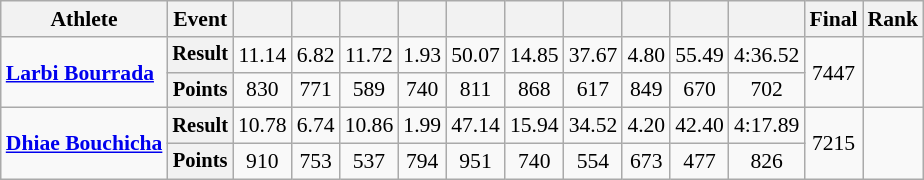<table class=wikitable style=font-size:90%>
<tr>
<th>Athlete</th>
<th>Event</th>
<th></th>
<th></th>
<th></th>
<th></th>
<th></th>
<th></th>
<th></th>
<th></th>
<th></th>
<th></th>
<th>Final</th>
<th>Rank</th>
</tr>
<tr align=center>
<td rowspan=2 align=left><strong><a href='#'>Larbi Bourrada</a></strong></td>
<th style=font-size:95%>Result</th>
<td>11.14</td>
<td>6.82</td>
<td>11.72</td>
<td>1.93</td>
<td>50.07</td>
<td>14.85</td>
<td>37.67</td>
<td>4.80</td>
<td>55.49</td>
<td>4:36.52</td>
<td rowspan=2>7447</td>
<td rowspan=2></td>
</tr>
<tr align=center>
<th style=font-size:95%>Points</th>
<td>830</td>
<td>771</td>
<td>589</td>
<td>740</td>
<td>811</td>
<td>868</td>
<td>617</td>
<td>849</td>
<td>670</td>
<td>702</td>
</tr>
<tr align=center>
<td rowspan=2 align=left><strong><a href='#'>Dhiae Bouchicha</a></strong></td>
<th style=font-size:95%>Result</th>
<td>10.78</td>
<td>6.74</td>
<td>10.86</td>
<td>1.99</td>
<td>47.14</td>
<td>15.94</td>
<td>34.52</td>
<td>4.20</td>
<td>42.40</td>
<td>4:17.89</td>
<td rowspan=2>7215</td>
<td rowspan=2></td>
</tr>
<tr align=center>
<th style=font-size:95%>Points</th>
<td>910</td>
<td>753</td>
<td>537</td>
<td>794</td>
<td>951</td>
<td>740</td>
<td>554</td>
<td>673</td>
<td>477</td>
<td>826</td>
</tr>
</table>
